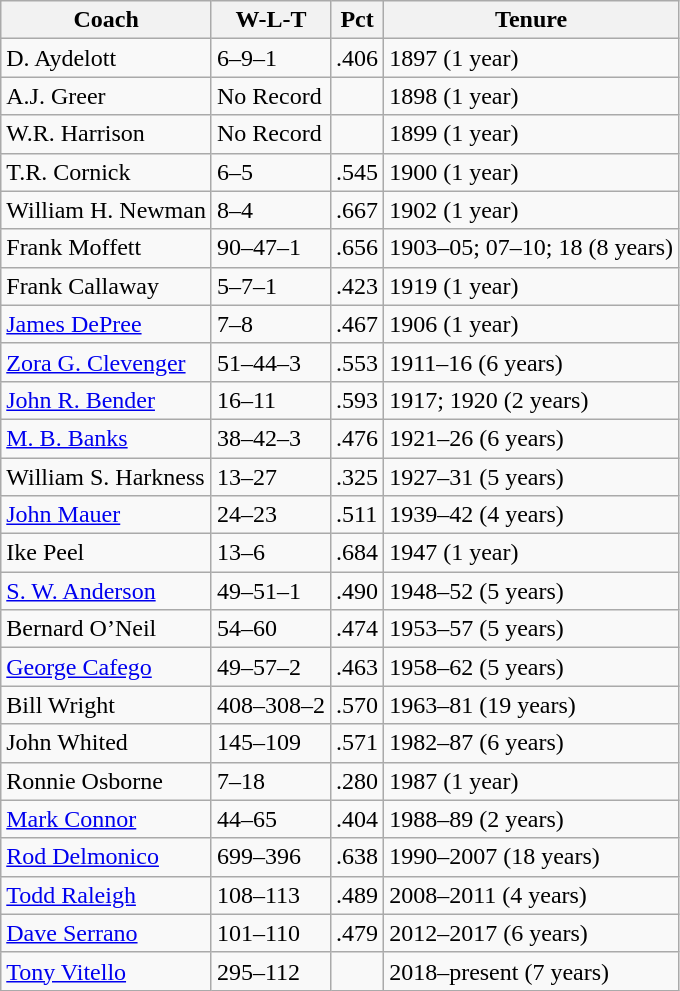<table class="wikitable">
<tr>
<th>Coach</th>
<th>W-L-T</th>
<th>Pct</th>
<th>Tenure</th>
</tr>
<tr>
<td>D. Aydelott</td>
<td>6–9–1</td>
<td>.406</td>
<td>1897 (1 year)</td>
</tr>
<tr>
<td>A.J. Greer</td>
<td>No Record</td>
<td></td>
<td>1898 (1 year)</td>
</tr>
<tr>
<td>W.R. Harrison</td>
<td>No Record</td>
<td></td>
<td>1899 (1 year)</td>
</tr>
<tr>
<td>T.R. Cornick</td>
<td>6–5</td>
<td>.545</td>
<td>1900 (1 year)</td>
</tr>
<tr>
<td>William H. Newman</td>
<td>8–4</td>
<td>.667</td>
<td>1902 (1 year)</td>
</tr>
<tr>
<td>Frank Moffett</td>
<td>90–47–1</td>
<td>.656</td>
<td>1903–05; 07–10; 18 (8 years)</td>
</tr>
<tr>
<td>Frank Callaway</td>
<td>5–7–1</td>
<td>.423</td>
<td>1919 (1 year)</td>
</tr>
<tr>
<td><a href='#'>James DePree</a></td>
<td>7–8</td>
<td>.467</td>
<td>1906 (1 year)</td>
</tr>
<tr>
<td><a href='#'>Zora G. Clevenger</a></td>
<td>51–44–3</td>
<td>.553</td>
<td>1911–16 (6 years)</td>
</tr>
<tr>
<td><a href='#'>John R. Bender</a></td>
<td>16–11</td>
<td>.593</td>
<td>1917; 1920 (2 years)</td>
</tr>
<tr>
<td><a href='#'>M. B. Banks</a></td>
<td>38–42–3</td>
<td>.476</td>
<td>1921–26 (6 years)</td>
</tr>
<tr>
<td>William S. Harkness</td>
<td>13–27</td>
<td>.325</td>
<td>1927–31 (5 years)</td>
</tr>
<tr>
<td><a href='#'>John Mauer</a></td>
<td>24–23</td>
<td>.511</td>
<td>1939–42 (4 years)</td>
</tr>
<tr>
<td>Ike Peel</td>
<td>13–6</td>
<td>.684</td>
<td>1947 (1 year)</td>
</tr>
<tr>
<td><a href='#'>S. W. Anderson</a></td>
<td>49–51–1</td>
<td>.490</td>
<td>1948–52 (5 years)</td>
</tr>
<tr>
<td>Bernard O’Neil</td>
<td>54–60</td>
<td>.474</td>
<td>1953–57 (5 years)</td>
</tr>
<tr>
<td><a href='#'>George Cafego</a></td>
<td>49–57–2</td>
<td>.463</td>
<td>1958–62 (5 years)</td>
</tr>
<tr>
<td>Bill Wright</td>
<td>408–308–2</td>
<td>.570</td>
<td>1963–81 (19 years)</td>
</tr>
<tr>
<td>John Whited</td>
<td>145–109</td>
<td>.571</td>
<td>1982–87 (6 years)</td>
</tr>
<tr>
<td>Ronnie Osborne</td>
<td>7–18</td>
<td>.280</td>
<td>1987 (1 year)</td>
</tr>
<tr>
<td><a href='#'>Mark Connor</a></td>
<td>44–65</td>
<td>.404</td>
<td>1988–89 (2 years)</td>
</tr>
<tr>
<td><a href='#'>Rod Delmonico</a></td>
<td>699–396</td>
<td>.638</td>
<td>1990–2007 (18 years)</td>
</tr>
<tr>
<td><a href='#'>Todd Raleigh</a></td>
<td>108–113</td>
<td>.489</td>
<td>2008–2011 (4 years)</td>
</tr>
<tr>
<td><a href='#'>Dave Serrano</a></td>
<td>101–110</td>
<td>.479</td>
<td>2012–2017 (6 years)</td>
</tr>
<tr>
<td><a href='#'>Tony Vitello</a></td>
<td>295–112</td>
<td></td>
<td>2018–present (7 years)</td>
</tr>
</table>
